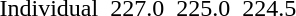<table>
<tr>
<td>Individual <br></td>
<td></td>
<td>227.0</td>
<td></td>
<td>225.0</td>
<td></td>
<td>224.5</td>
</tr>
</table>
